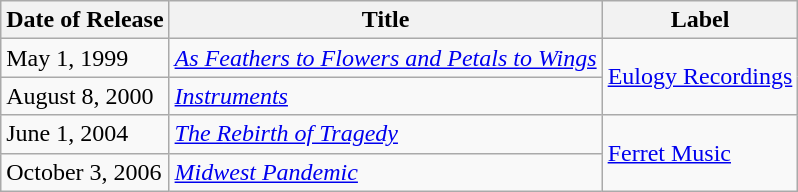<table class="wikitable">
<tr>
<th>Date of Release</th>
<th>Title</th>
<th>Label</th>
</tr>
<tr>
<td>May 1, 1999</td>
<td><em><a href='#'>As Feathers to Flowers and Petals to Wings</a></em></td>
<td rowspan="2"><a href='#'>Eulogy Recordings</a></td>
</tr>
<tr>
<td>August 8, 2000</td>
<td><em><a href='#'>Instruments</a></em></td>
</tr>
<tr>
<td>June 1, 2004</td>
<td><em><a href='#'>The Rebirth of Tragedy</a></em></td>
<td rowspan="2"><a href='#'>Ferret Music</a></td>
</tr>
<tr>
<td>October 3, 2006</td>
<td><em><a href='#'>Midwest Pandemic</a></em></td>
</tr>
</table>
